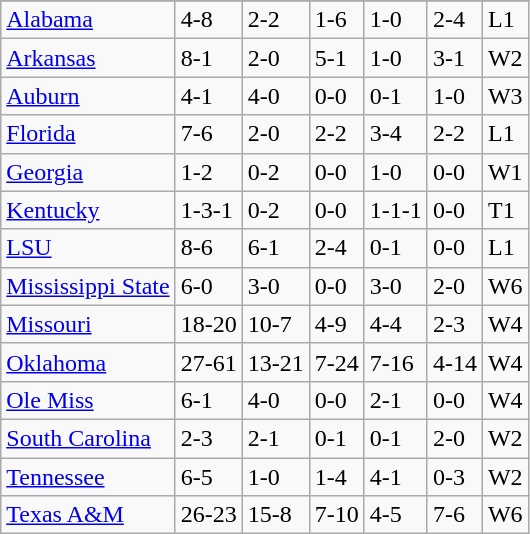<table class="wikitable">
<tr>
</tr>
<tr>
<td><a href='#'>Alabama</a></td>
<td>4-8</td>
<td>2-2</td>
<td>1-6</td>
<td>1-0</td>
<td>2-4</td>
<td>L1</td>
</tr>
<tr>
<td><a href='#'>Arkansas</a></td>
<td>8-1</td>
<td>2-0</td>
<td>5-1</td>
<td>1-0</td>
<td>3-1</td>
<td>W2</td>
</tr>
<tr>
<td><a href='#'>Auburn</a></td>
<td>4-1</td>
<td>4-0</td>
<td>0-0</td>
<td>0-1</td>
<td>1-0</td>
<td>W3</td>
</tr>
<tr>
<td><a href='#'>Florida</a></td>
<td>7-6</td>
<td>2-0</td>
<td>2-2</td>
<td>3-4</td>
<td>2-2</td>
<td>L1</td>
</tr>
<tr>
<td><a href='#'>Georgia</a></td>
<td>1-2</td>
<td>0-2</td>
<td>0-0</td>
<td>1-0</td>
<td>0-0</td>
<td>W1</td>
</tr>
<tr>
<td><a href='#'>Kentucky</a></td>
<td>1-3-1</td>
<td>0-2</td>
<td>0-0</td>
<td>1-1-1</td>
<td>0-0</td>
<td>T1</td>
</tr>
<tr>
<td><a href='#'>LSU</a></td>
<td>8-6</td>
<td>6-1</td>
<td>2-4</td>
<td>0-1</td>
<td>0-0</td>
<td>L1</td>
</tr>
<tr>
<td><a href='#'>Mississippi State</a></td>
<td>6-0</td>
<td>3-0</td>
<td>0-0</td>
<td>3-0</td>
<td>2-0</td>
<td>W6</td>
</tr>
<tr>
<td><a href='#'>Missouri</a></td>
<td>18-20</td>
<td>10-7</td>
<td>4-9</td>
<td>4-4</td>
<td>2-3</td>
<td>W4</td>
</tr>
<tr>
<td><a href='#'>Oklahoma</a></td>
<td>27-61</td>
<td>13-21</td>
<td>7-24</td>
<td>7-16</td>
<td>4-14</td>
<td>W4</td>
</tr>
<tr>
<td><a href='#'>Ole Miss</a></td>
<td>6-1</td>
<td>4-0</td>
<td>0-0</td>
<td>2-1</td>
<td>0-0</td>
<td>W4</td>
</tr>
<tr>
<td><a href='#'>South Carolina</a></td>
<td>2-3</td>
<td>2-1</td>
<td>0-1</td>
<td>0-1</td>
<td>2-0</td>
<td>W2</td>
</tr>
<tr>
<td><a href='#'>Tennessee</a></td>
<td>6-5</td>
<td>1-0</td>
<td>1-4</td>
<td>4-1</td>
<td>0-3</td>
<td>W2</td>
</tr>
<tr>
<td><a href='#'>Texas A&M</a></td>
<td>26-23</td>
<td>15-8</td>
<td>7-10</td>
<td>4-5</td>
<td>7-6</td>
<td>W6</td>
</tr>
</table>
